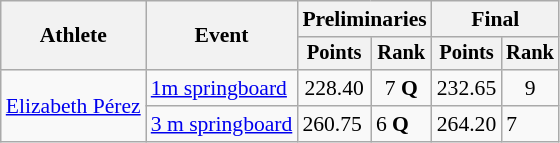<table class=wikitable style="font-size:90%">
<tr>
<th rowspan="2">Athlete</th>
<th rowspan="2">Event</th>
<th colspan="2">Preliminaries</th>
<th colspan="2">Final</th>
</tr>
<tr style="font-size:95%">
<th>Points</th>
<th>Rank</th>
<th>Points</th>
<th>Rank</th>
</tr>
<tr align=center>
<td align=left rowspan=2><a href='#'>Elizabeth Pérez</a></td>
<td align=left><a href='#'>1m springboard</a></td>
<td>228.40</td>
<td>7  <strong>Q</strong></td>
<td>232.65</td>
<td>9</td>
</tr>
<tr>
<td align=left><a href='#'>3 m springboard</a></td>
<td>260.75</td>
<td>6 <strong>Q</strong></td>
<td>264.20</td>
<td>7</td>
</tr>
</table>
